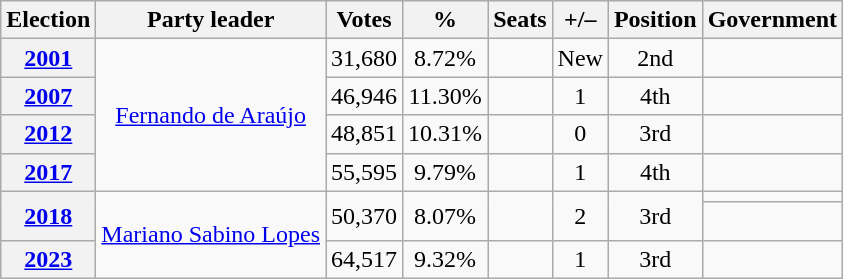<table class=wikitable style=text-align:center>
<tr>
<th><strong>Election</strong></th>
<th>Party leader</th>
<th><strong>Votes</strong></th>
<th><strong>%</strong></th>
<th><strong>Seats</strong></th>
<th><strong>+/–</strong></th>
<th><strong>Position</strong></th>
<th><strong>Government</strong></th>
</tr>
<tr>
<th><a href='#'>2001</a></th>
<td rowspan="4"><a href='#'>Fernando de Araújo</a></td>
<td>31,680</td>
<td>8.72%</td>
<td></td>
<td>New</td>
<td>2nd</td>
<td></td>
</tr>
<tr>
<th><a href='#'>2007</a></th>
<td>46,946</td>
<td>11.30%</td>
<td></td>
<td> 1</td>
<td> 4th</td>
<td><br></td>
</tr>
<tr>
<th><a href='#'>2012</a></th>
<td>48,851</td>
<td>10.31%</td>
<td></td>
<td> 0</td>
<td> 3rd</td>
<td><br></td>
</tr>
<tr>
<th><a href='#'>2017</a></th>
<td>55,595</td>
<td>9.79%</td>
<td></td>
<td> 1</td>
<td> 4th</td>
<td></td>
</tr>
<tr>
<th rowspan=2><a href='#'>2018</a></th>
<td rowspan=3><a href='#'>Mariano Sabino Lopes</a></td>
<td rowspan=2>50,370</td>
<td rowspan=2>8.07%</td>
<td rowspan=2></td>
<td rowspan=2> 2</td>
<td rowspan=2> 3rd</td>
<td> </td>
</tr>
<tr>
<td> <br></td>
</tr>
<tr>
<th><a href='#'>2023</a></th>
<td>64,517</td>
<td>9.32%</td>
<td></td>
<td> 1</td>
<td> 3rd</td>
<td><br></td>
</tr>
</table>
